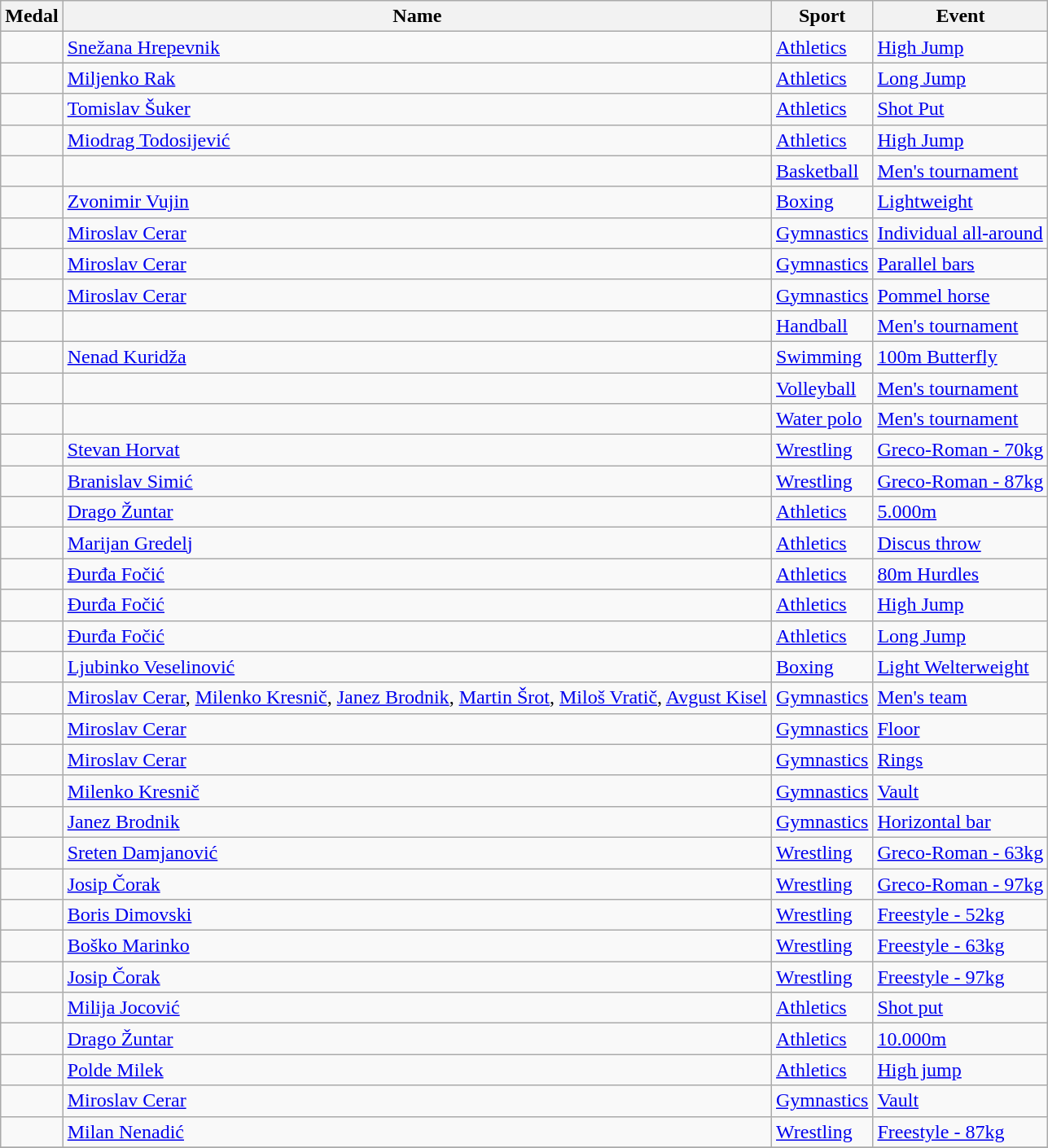<table class="wikitable sortable">
<tr>
<th>Medal</th>
<th>Name</th>
<th>Sport</th>
<th>Event</th>
</tr>
<tr>
<td></td>
<td><a href='#'>Snežana Hrepevnik</a></td>
<td> <a href='#'>Athletics</a></td>
<td><a href='#'>High Jump</a></td>
</tr>
<tr>
<td></td>
<td><a href='#'>Miljenko Rak</a></td>
<td> <a href='#'>Athletics</a></td>
<td><a href='#'>Long Jump</a></td>
</tr>
<tr>
<td></td>
<td><a href='#'>Tomislav Šuker</a></td>
<td> <a href='#'>Athletics</a></td>
<td><a href='#'>Shot Put</a></td>
</tr>
<tr>
<td></td>
<td><a href='#'>Miodrag Todosijević</a></td>
<td> <a href='#'>Athletics</a></td>
<td><a href='#'>High Jump</a></td>
</tr>
<tr>
<td></td>
<td><br></td>
<td> <a href='#'>Basketball</a></td>
<td><a href='#'>Men's tournament</a></td>
</tr>
<tr>
<td></td>
<td><a href='#'>Zvonimir Vujin</a></td>
<td> <a href='#'>Boxing</a></td>
<td><a href='#'>Lightweight</a></td>
</tr>
<tr>
<td></td>
<td><a href='#'>Miroslav Cerar</a></td>
<td> <a href='#'>Gymnastics</a></td>
<td><a href='#'>Individual all-around</a></td>
</tr>
<tr>
<td></td>
<td><a href='#'>Miroslav Cerar</a></td>
<td> <a href='#'>Gymnastics</a></td>
<td><a href='#'>Parallel bars</a></td>
</tr>
<tr>
<td></td>
<td><a href='#'>Miroslav Cerar</a></td>
<td> <a href='#'>Gymnastics</a></td>
<td><a href='#'>Pommel horse</a></td>
</tr>
<tr>
<td></td>
<td><br></td>
<td> <a href='#'>Handball</a></td>
<td><a href='#'>Men's tournament</a></td>
</tr>
<tr>
<td></td>
<td><a href='#'>Nenad Kuridža</a></td>
<td> <a href='#'>Swimming</a></td>
<td><a href='#'>100m Butterfly</a></td>
</tr>
<tr>
<td></td>
<td><br></td>
<td> <a href='#'>Volleyball</a></td>
<td><a href='#'>Men's tournament</a></td>
</tr>
<tr>
<td></td>
<td><br></td>
<td> <a href='#'>Water polo</a></td>
<td><a href='#'>Men's tournament</a></td>
</tr>
<tr>
<td></td>
<td><a href='#'>Stevan Horvat</a></td>
<td> <a href='#'>Wrestling</a></td>
<td><a href='#'>Greco-Roman - 70kg</a></td>
</tr>
<tr>
<td></td>
<td><a href='#'>Branislav Simić</a></td>
<td> <a href='#'>Wrestling</a></td>
<td><a href='#'>Greco-Roman - 87kg</a></td>
</tr>
<tr>
<td></td>
<td><a href='#'>Drago Žuntar</a></td>
<td> <a href='#'>Athletics</a></td>
<td><a href='#'>5.000m</a></td>
</tr>
<tr>
<td></td>
<td><a href='#'>Marijan Gredelj</a></td>
<td> <a href='#'>Athletics</a></td>
<td><a href='#'>Discus throw</a></td>
</tr>
<tr>
<td></td>
<td><a href='#'>Đurđa Fočić</a></td>
<td> <a href='#'>Athletics</a></td>
<td><a href='#'>80m Hurdles</a></td>
</tr>
<tr>
<td></td>
<td><a href='#'>Đurđa Fočić</a></td>
<td> <a href='#'>Athletics</a></td>
<td><a href='#'>High Jump</a></td>
</tr>
<tr>
<td></td>
<td><a href='#'>Đurđa Fočić</a></td>
<td> <a href='#'>Athletics</a></td>
<td><a href='#'>Long Jump</a></td>
</tr>
<tr>
<td></td>
<td><a href='#'>Ljubinko Veselinović</a></td>
<td> <a href='#'>Boxing</a></td>
<td><a href='#'>Light Welterweight</a></td>
</tr>
<tr>
<td></td>
<td><a href='#'>Miroslav Cerar</a>, <a href='#'>Milenko Kresnič</a>, <a href='#'>Janez Brodnik</a>, <a href='#'>Martin Šrot</a>, <a href='#'>Miloš Vratič</a>, <a href='#'>Avgust Kisel</a></td>
<td> <a href='#'>Gymnastics</a></td>
<td><a href='#'>Men's team</a></td>
</tr>
<tr>
<td></td>
<td><a href='#'>Miroslav Cerar</a></td>
<td> <a href='#'>Gymnastics</a></td>
<td><a href='#'>Floor</a></td>
</tr>
<tr>
<td></td>
<td><a href='#'>Miroslav Cerar</a></td>
<td> <a href='#'>Gymnastics</a></td>
<td><a href='#'>Rings</a></td>
</tr>
<tr>
<td></td>
<td><a href='#'>Milenko Kresnič</a></td>
<td> <a href='#'>Gymnastics</a></td>
<td><a href='#'>Vault</a></td>
</tr>
<tr>
<td></td>
<td><a href='#'>Janez Brodnik</a></td>
<td> <a href='#'>Gymnastics</a></td>
<td><a href='#'>Horizontal bar</a></td>
</tr>
<tr>
<td></td>
<td><a href='#'>Sreten Damjanović</a></td>
<td> <a href='#'>Wrestling</a></td>
<td><a href='#'>Greco-Roman - 63kg</a></td>
</tr>
<tr>
<td></td>
<td><a href='#'>Josip Čorak</a></td>
<td> <a href='#'>Wrestling</a></td>
<td><a href='#'>Greco-Roman - 97kg</a></td>
</tr>
<tr>
<td></td>
<td><a href='#'>Boris Dimovski</a></td>
<td> <a href='#'>Wrestling</a></td>
<td><a href='#'>Freestyle - 52kg</a></td>
</tr>
<tr>
<td></td>
<td><a href='#'>Boško Marinko</a></td>
<td> <a href='#'>Wrestling</a></td>
<td><a href='#'>Freestyle - 63kg</a></td>
</tr>
<tr>
<td></td>
<td><a href='#'>Josip Čorak</a></td>
<td> <a href='#'>Wrestling</a></td>
<td><a href='#'>Freestyle - 97kg</a></td>
</tr>
<tr>
<td></td>
<td><a href='#'>Milija Jocović</a></td>
<td> <a href='#'>Athletics</a></td>
<td><a href='#'>Shot put</a></td>
</tr>
<tr>
<td></td>
<td><a href='#'>Drago Žuntar</a></td>
<td> <a href='#'>Athletics</a></td>
<td><a href='#'>10.000m</a></td>
</tr>
<tr>
<td></td>
<td><a href='#'>Polde Milek</a></td>
<td> <a href='#'>Athletics</a></td>
<td><a href='#'>High jump</a></td>
</tr>
<tr>
<td></td>
<td><a href='#'>Miroslav Cerar</a></td>
<td> <a href='#'>Gymnastics</a></td>
<td><a href='#'>Vault</a></td>
</tr>
<tr>
<td></td>
<td><a href='#'>Milan Nenadić</a></td>
<td> <a href='#'>Wrestling</a></td>
<td><a href='#'>Freestyle - 87kg</a></td>
</tr>
<tr>
</tr>
</table>
